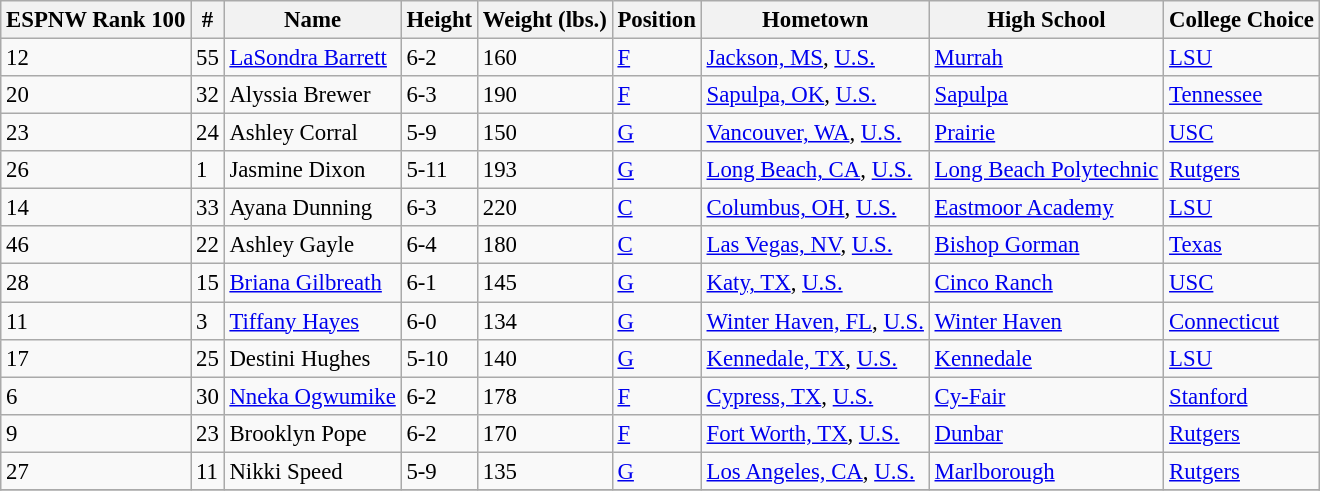<table class="wikitable sortable" style="font-size: 95%;">
<tr>
<th>ESPNW Rank 100</th>
<th>#</th>
<th>Name</th>
<th>Height</th>
<th>Weight (lbs.)</th>
<th>Position</th>
<th>Hometown</th>
<th>High School</th>
<th>College Choice</th>
</tr>
<tr>
<td>12</td>
<td>55</td>
<td><a href='#'>LaSondra Barrett</a></td>
<td>6-2</td>
<td>160</td>
<td><a href='#'>F</a></td>
<td><a href='#'>Jackson, MS</a>, <a href='#'>U.S.</a></td>
<td><a href='#'>Murrah</a></td>
<td><a href='#'>LSU</a></td>
</tr>
<tr>
<td>20</td>
<td>32</td>
<td>Alyssia Brewer</td>
<td>6-3</td>
<td>190</td>
<td><a href='#'>F</a></td>
<td><a href='#'>Sapulpa, OK</a>, <a href='#'>U.S.</a></td>
<td><a href='#'>Sapulpa</a></td>
<td><a href='#'>Tennessee</a></td>
</tr>
<tr>
<td>23</td>
<td>24</td>
<td>Ashley Corral</td>
<td>5-9</td>
<td>150</td>
<td><a href='#'>G</a></td>
<td><a href='#'>Vancouver, WA</a>, <a href='#'>U.S.</a></td>
<td><a href='#'>Prairie</a></td>
<td><a href='#'>USC</a></td>
</tr>
<tr>
<td>26</td>
<td>1</td>
<td>Jasmine Dixon</td>
<td>5-11</td>
<td>193</td>
<td><a href='#'>G</a></td>
<td><a href='#'>Long Beach, CA</a>, <a href='#'>U.S.</a></td>
<td><a href='#'>Long Beach Polytechnic</a></td>
<td><a href='#'>Rutgers</a></td>
</tr>
<tr>
<td>14</td>
<td>33</td>
<td>Ayana Dunning</td>
<td>6-3</td>
<td>220</td>
<td><a href='#'>C</a></td>
<td><a href='#'>Columbus, OH</a>, <a href='#'>U.S.</a></td>
<td><a href='#'>Eastmoor Academy</a></td>
<td><a href='#'>LSU</a></td>
</tr>
<tr>
<td>46</td>
<td>22</td>
<td>Ashley Gayle</td>
<td>6-4</td>
<td>180</td>
<td><a href='#'>C</a></td>
<td><a href='#'>Las Vegas, NV</a>, <a href='#'>U.S.</a></td>
<td><a href='#'>Bishop Gorman</a></td>
<td><a href='#'>Texas</a></td>
</tr>
<tr>
<td>28</td>
<td>15</td>
<td><a href='#'>Briana Gilbreath</a></td>
<td>6-1</td>
<td>145</td>
<td><a href='#'>G</a></td>
<td><a href='#'>Katy, TX</a>, <a href='#'>U.S.</a></td>
<td><a href='#'>Cinco Ranch</a></td>
<td><a href='#'>USC</a></td>
</tr>
<tr>
<td>11</td>
<td>3</td>
<td><a href='#'>Tiffany Hayes</a></td>
<td>6-0</td>
<td>134</td>
<td><a href='#'>G</a></td>
<td><a href='#'>Winter Haven, FL</a>, <a href='#'>U.S.</a></td>
<td><a href='#'>Winter Haven</a></td>
<td><a href='#'>Connecticut</a></td>
</tr>
<tr>
<td>17</td>
<td>25</td>
<td>Destini Hughes</td>
<td>5-10</td>
<td>140</td>
<td><a href='#'>G</a></td>
<td><a href='#'>Kennedale, TX</a>, <a href='#'>U.S.</a></td>
<td><a href='#'>Kennedale</a></td>
<td><a href='#'>LSU</a></td>
</tr>
<tr>
<td>6</td>
<td>30</td>
<td><a href='#'>Nneka Ogwumike</a></td>
<td>6-2</td>
<td>178</td>
<td><a href='#'>F</a></td>
<td><a href='#'>Cypress, TX</a>, <a href='#'>U.S.</a></td>
<td><a href='#'>Cy-Fair</a></td>
<td><a href='#'>Stanford</a></td>
</tr>
<tr>
<td>9</td>
<td>23</td>
<td>Brooklyn Pope</td>
<td>6-2</td>
<td>170</td>
<td><a href='#'>F</a></td>
<td><a href='#'>Fort Worth, TX</a>, <a href='#'>U.S.</a></td>
<td><a href='#'>Dunbar</a></td>
<td><a href='#'>Rutgers</a></td>
</tr>
<tr>
<td>27</td>
<td>11</td>
<td>Nikki Speed</td>
<td>5-9</td>
<td>135</td>
<td><a href='#'>G</a></td>
<td><a href='#'>Los Angeles, CA</a>, <a href='#'>U.S.</a></td>
<td><a href='#'>Marlborough</a></td>
<td><a href='#'>Rutgers</a></td>
</tr>
<tr>
</tr>
</table>
